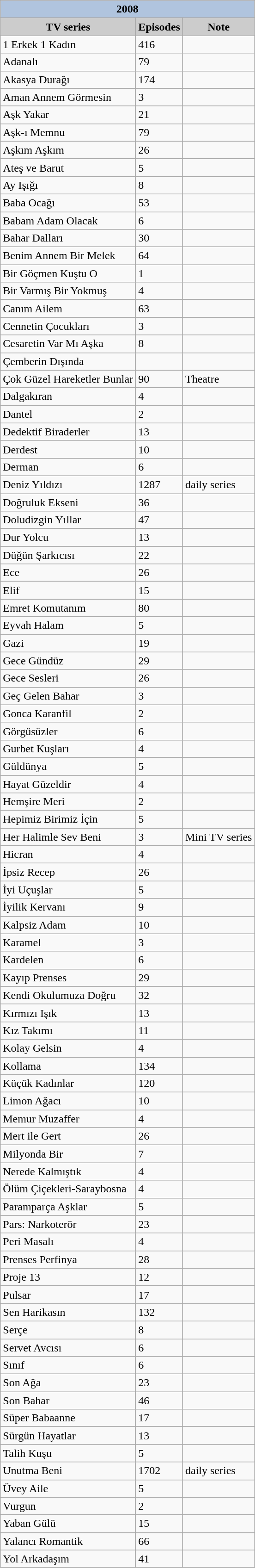<table class="wikitable sortable">
<tr>
<th colspan="3" style="background-color:LightSteelBlue">2008</th>
</tr>
<tr>
<th style="background-color:#CCCCCC">TV series</th>
<th style="background-color:#CCCCCC">Episodes</th>
<th style="background-color:#CCCCCC">Note</th>
</tr>
<tr>
<td>1 Erkek 1 Kadın</td>
<td>416</td>
<td></td>
</tr>
<tr>
<td>Adanalı</td>
<td>79</td>
<td></td>
</tr>
<tr>
<td>Akasya Durağı</td>
<td>174</td>
<td></td>
</tr>
<tr>
<td>Aman Annem Görmesin</td>
<td>3</td>
<td></td>
</tr>
<tr>
<td>Aşk Yakar</td>
<td>21</td>
<td></td>
</tr>
<tr>
<td>Aşk-ı Memnu</td>
<td>79</td>
<td></td>
</tr>
<tr>
<td>Aşkım Aşkım</td>
<td>26</td>
<td></td>
</tr>
<tr>
<td>Ateş ve Barut</td>
<td>5</td>
<td></td>
</tr>
<tr>
<td>Ay Işığı</td>
<td>8</td>
<td></td>
</tr>
<tr>
<td>Baba Ocağı</td>
<td>53</td>
<td></td>
</tr>
<tr>
<td>Babam Adam Olacak</td>
<td>6</td>
<td></td>
</tr>
<tr>
<td>Bahar Dalları</td>
<td>30</td>
<td></td>
</tr>
<tr>
<td>Benim Annem Bir Melek</td>
<td>64</td>
<td></td>
</tr>
<tr>
<td>Bir Göçmen Kuştu O</td>
<td>1</td>
<td></td>
</tr>
<tr>
<td>Bir Varmış Bir Yokmuş</td>
<td>4</td>
<td></td>
</tr>
<tr>
<td>Canım Ailem</td>
<td>63</td>
<td></td>
</tr>
<tr>
<td>Cennetin Çocukları</td>
<td>3</td>
<td></td>
</tr>
<tr>
<td>Cesaretin Var Mı Aşka</td>
<td>8</td>
<td></td>
</tr>
<tr>
<td>Çemberin Dışında</td>
<td></td>
<td></td>
</tr>
<tr>
<td>Çok Güzel Hareketler Bunlar</td>
<td>90</td>
<td>Theatre</td>
</tr>
<tr>
<td>Dalgakıran</td>
<td>4</td>
<td></td>
</tr>
<tr>
<td>Dantel</td>
<td>2</td>
<td></td>
</tr>
<tr>
<td>Dedektif Biraderler</td>
<td>13</td>
<td></td>
</tr>
<tr>
<td>Derdest</td>
<td>10</td>
<td></td>
</tr>
<tr>
<td>Derman</td>
<td>6</td>
<td></td>
</tr>
<tr>
<td>Deniz Yıldızı</td>
<td>1287</td>
<td>daily series</td>
</tr>
<tr>
<td>Doğruluk Ekseni</td>
<td>36</td>
<td></td>
</tr>
<tr>
<td>Doludizgin Yıllar</td>
<td>47</td>
<td></td>
</tr>
<tr>
<td>Dur Yolcu</td>
<td>13</td>
<td></td>
</tr>
<tr>
<td>Düğün Şarkıcısı</td>
<td>22</td>
<td></td>
</tr>
<tr>
<td>Ece</td>
<td>26</td>
<td></td>
</tr>
<tr>
<td>Elif</td>
<td>15</td>
<td></td>
</tr>
<tr>
<td>Emret Komutanım</td>
<td>80</td>
<td></td>
</tr>
<tr>
<td>Eyvah Halam</td>
<td>5</td>
<td></td>
</tr>
<tr>
<td>Gazi</td>
<td>19</td>
<td></td>
</tr>
<tr>
<td>Gece Gündüz</td>
<td>29</td>
<td></td>
</tr>
<tr>
<td>Gece Sesleri</td>
<td>26</td>
<td></td>
</tr>
<tr>
<td>Geç Gelen Bahar</td>
<td>3</td>
<td></td>
</tr>
<tr>
<td>Gonca Karanfil</td>
<td>2</td>
<td></td>
</tr>
<tr>
<td>Görgüsüzler</td>
<td>6</td>
<td></td>
</tr>
<tr>
<td>Gurbet Kuşları</td>
<td>4</td>
<td></td>
</tr>
<tr>
<td>Güldünya</td>
<td>5</td>
<td></td>
</tr>
<tr>
<td>Hayat Güzeldir</td>
<td>4</td>
<td></td>
</tr>
<tr>
<td>Hemşire Meri</td>
<td>2</td>
<td></td>
</tr>
<tr>
<td>Hepimiz Birimiz İçin</td>
<td>5</td>
<td></td>
</tr>
<tr>
<td>Her Halimle Sev Beni</td>
<td>3</td>
<td>Mini TV series</td>
</tr>
<tr>
<td>Hicran</td>
<td>4</td>
<td></td>
</tr>
<tr>
<td>İpsiz Recep</td>
<td>26</td>
<td></td>
</tr>
<tr>
<td>İyi Uçuşlar</td>
<td>5</td>
<td></td>
</tr>
<tr>
<td>İyilik Kervanı</td>
<td>9</td>
<td></td>
</tr>
<tr>
<td>Kalpsiz Adam</td>
<td>10</td>
<td></td>
</tr>
<tr>
<td>Karamel</td>
<td>3</td>
<td></td>
</tr>
<tr>
<td>Kardelen</td>
<td>6</td>
<td></td>
</tr>
<tr>
<td>Kayıp Prenses</td>
<td>29</td>
<td></td>
</tr>
<tr>
<td>Kendi Okulumuza Doğru</td>
<td>32</td>
<td></td>
</tr>
<tr>
<td>Kırmızı Işık</td>
<td>13</td>
<td></td>
</tr>
<tr>
<td>Kız Takımı</td>
<td>11</td>
<td></td>
</tr>
<tr>
<td>Kolay Gelsin</td>
<td>4</td>
<td></td>
</tr>
<tr>
<td>Kollama</td>
<td>134</td>
<td></td>
</tr>
<tr>
<td>Küçük Kadınlar</td>
<td>120</td>
<td></td>
</tr>
<tr>
<td>Limon Ağacı</td>
<td>10</td>
<td></td>
</tr>
<tr>
<td>Memur Muzaffer</td>
<td>4</td>
<td></td>
</tr>
<tr>
<td>Mert ile Gert</td>
<td>26</td>
<td></td>
</tr>
<tr>
<td>Milyonda Bir</td>
<td>7</td>
<td></td>
</tr>
<tr>
<td>Nerede Kalmıştık</td>
<td>4</td>
<td></td>
</tr>
<tr>
<td>Ölüm Çiçekleri-Saraybosna</td>
<td>4</td>
<td></td>
</tr>
<tr>
<td>Paramparça Aşklar</td>
<td>5</td>
<td></td>
</tr>
<tr>
<td>Pars: Narkoterör</td>
<td>23</td>
<td></td>
</tr>
<tr>
<td>Peri Masalı</td>
<td>4</td>
<td></td>
</tr>
<tr>
<td>Prenses Perfinya</td>
<td>28</td>
<td></td>
</tr>
<tr>
<td>Proje 13</td>
<td>12</td>
<td></td>
</tr>
<tr>
<td>Pulsar</td>
<td>17</td>
<td></td>
</tr>
<tr>
<td>Sen Harikasın</td>
<td>132</td>
<td></td>
</tr>
<tr>
<td>Serçe</td>
<td>8</td>
<td></td>
</tr>
<tr>
<td>Servet Avcısı</td>
<td>6</td>
<td></td>
</tr>
<tr>
<td>Sınıf</td>
<td>6</td>
<td></td>
</tr>
<tr>
<td>Son Ağa</td>
<td>23</td>
<td></td>
</tr>
<tr>
<td>Son Bahar</td>
<td>46</td>
<td></td>
</tr>
<tr>
<td>Süper Babaanne</td>
<td>17</td>
<td></td>
</tr>
<tr>
<td>Sürgün Hayatlar</td>
<td>13</td>
<td></td>
</tr>
<tr>
<td>Talih Kuşu</td>
<td>5</td>
<td></td>
</tr>
<tr>
<td>Unutma Beni</td>
<td>1702</td>
<td>daily series</td>
</tr>
<tr>
<td>Üvey Aile</td>
<td>5</td>
<td></td>
</tr>
<tr>
<td>Vurgun</td>
<td>2</td>
<td></td>
</tr>
<tr>
<td>Yaban Gülü</td>
<td>15</td>
<td></td>
</tr>
<tr>
<td>Yalancı Romantik</td>
<td>66</td>
<td></td>
</tr>
<tr>
<td>Yol Arkadaşım</td>
<td>41</td>
<td></td>
</tr>
</table>
